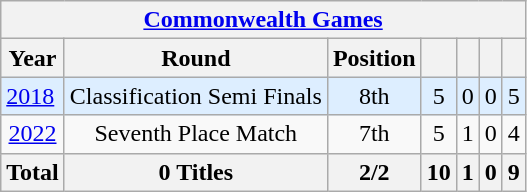<table class="wikitable" style="text-align: center;">
<tr>
<th colspan=7><a href='#'>Commonwealth Games</a></th>
</tr>
<tr>
<th>Year</th>
<th>Round</th>
<th>Position</th>
<th></th>
<th></th>
<th></th>
<th></th>
</tr>
<tr bgcolor=#ddeeff>
<td align=left> <a href='#'>2018</a></td>
<td>Classification Semi Finals</td>
<td>8th</td>
<td>5</td>
<td>0</td>
<td>0</td>
<td>5</td>
</tr>
<tr>
<td> <a href='#'>2022</a></td>
<td>Seventh Place Match</td>
<td>7th</td>
<td>5</td>
<td>1</td>
<td>0</td>
<td>4</td>
</tr>
<tr>
<th>Total</th>
<th>0 Titles</th>
<th>2/2</th>
<th>10</th>
<th>1</th>
<th>0</th>
<th>9</th>
</tr>
</table>
